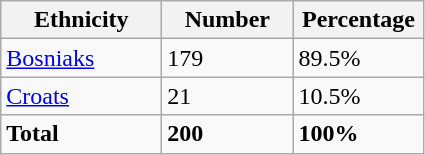<table class="wikitable">
<tr>
<th width="100px">Ethnicity</th>
<th width="80px">Number</th>
<th width="80px">Percentage</th>
</tr>
<tr>
<td><a href='#'>Bosniaks</a></td>
<td>179</td>
<td>89.5%</td>
</tr>
<tr>
<td><a href='#'>Croats</a></td>
<td>21</td>
<td>10.5%</td>
</tr>
<tr>
<td><strong>Total</strong></td>
<td><strong>200</strong></td>
<td><strong>100%</strong></td>
</tr>
</table>
